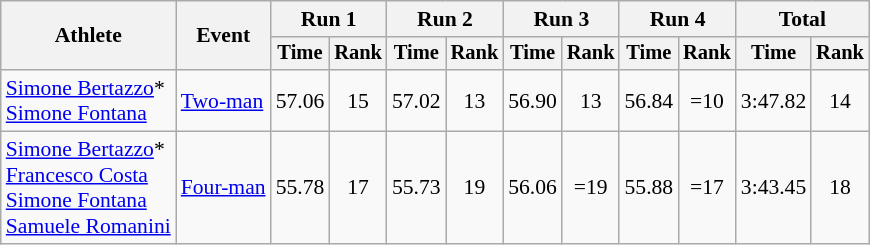<table class="wikitable" style="font-size:90%">
<tr>
<th rowspan="2">Athlete</th>
<th rowspan="2">Event</th>
<th colspan="2">Run 1</th>
<th colspan="2">Run 2</th>
<th colspan="2">Run 3</th>
<th colspan="2">Run 4</th>
<th colspan="2">Total</th>
</tr>
<tr style="font-size:95%">
<th>Time</th>
<th>Rank</th>
<th>Time</th>
<th>Rank</th>
<th>Time</th>
<th>Rank</th>
<th>Time</th>
<th>Rank</th>
<th>Time</th>
<th>Rank</th>
</tr>
<tr align=center>
<td align=left><a href='#'>Simone Bertazzo</a>*<br><a href='#'>Simone Fontana</a></td>
<td align=left><a href='#'>Two-man</a></td>
<td>57.06</td>
<td>15</td>
<td>57.02</td>
<td>13</td>
<td>56.90</td>
<td>13</td>
<td>56.84</td>
<td>=10</td>
<td>3:47.82</td>
<td>14</td>
</tr>
<tr align=center>
<td align=left><a href='#'>Simone Bertazzo</a>*<br><a href='#'>Francesco Costa</a><br><a href='#'>Simone Fontana</a><br><a href='#'>Samuele Romanini</a></td>
<td align=left><a href='#'>Four-man</a></td>
<td>55.78</td>
<td>17</td>
<td>55.73</td>
<td>19</td>
<td>56.06</td>
<td>=19</td>
<td>55.88</td>
<td>=17</td>
<td>3:43.45</td>
<td>18</td>
</tr>
</table>
